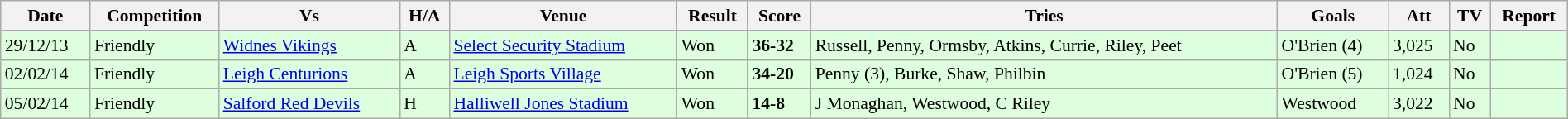<table class="wikitable" style="font-size:90%;" width="100%">
<tr>
<th>Date</th>
<th>Competition</th>
<th>Vs</th>
<th>H/A</th>
<th>Venue</th>
<th>Result</th>
<th>Score</th>
<th>Tries</th>
<th>Goals</th>
<th>Att</th>
<th>TV</th>
<th>Report</th>
</tr>
<tr style="background:#ddffdd;" width=20 | >
<td>29/12/13</td>
<td>Friendly</td>
<td> <a href='#'>Widnes Vikings</a></td>
<td>A</td>
<td><a href='#'>Select Security Stadium</a></td>
<td>Won</td>
<td><strong>36-32</strong></td>
<td>Russell, Penny, Ormsby, Atkins, Currie, Riley, Peet</td>
<td>O'Brien (4)</td>
<td>3,025</td>
<td>No</td>
<td></td>
</tr>
<tr style="background:#ddffdd;" width=20 | >
<td>02/02/14</td>
<td>Friendly</td>
<td> <a href='#'>Leigh Centurions</a></td>
<td>A</td>
<td><a href='#'>Leigh Sports Village</a></td>
<td>Won</td>
<td><strong>34-20</strong></td>
<td>Penny (3), Burke, Shaw, Philbin</td>
<td>O'Brien (5)</td>
<td>1,024</td>
<td>No</td>
<td></td>
</tr>
<tr style="background:#ddffdd;" width=20 | >
<td>05/02/14</td>
<td>Friendly</td>
<td> <a href='#'>Salford Red Devils</a></td>
<td>H</td>
<td><a href='#'>Halliwell Jones Stadium</a></td>
<td>Won</td>
<td><strong>14-8</strong></td>
<td>J Monaghan, Westwood, C Riley</td>
<td>Westwood</td>
<td>3,022</td>
<td>No</td>
<td></td>
</tr>
</table>
